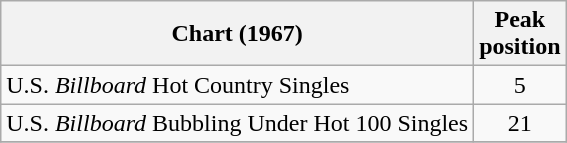<table class="wikitable sortable">
<tr>
<th align="left">Chart (1967)</th>
<th align="center">Peak<br>position</th>
</tr>
<tr>
<td align="left">U.S. <em>Billboard</em> Hot Country Singles</td>
<td align="center">5</td>
</tr>
<tr>
<td align="left">U.S. <em>Billboard</em> Bubbling Under Hot 100 Singles</td>
<td align="center">21</td>
</tr>
<tr>
</tr>
</table>
